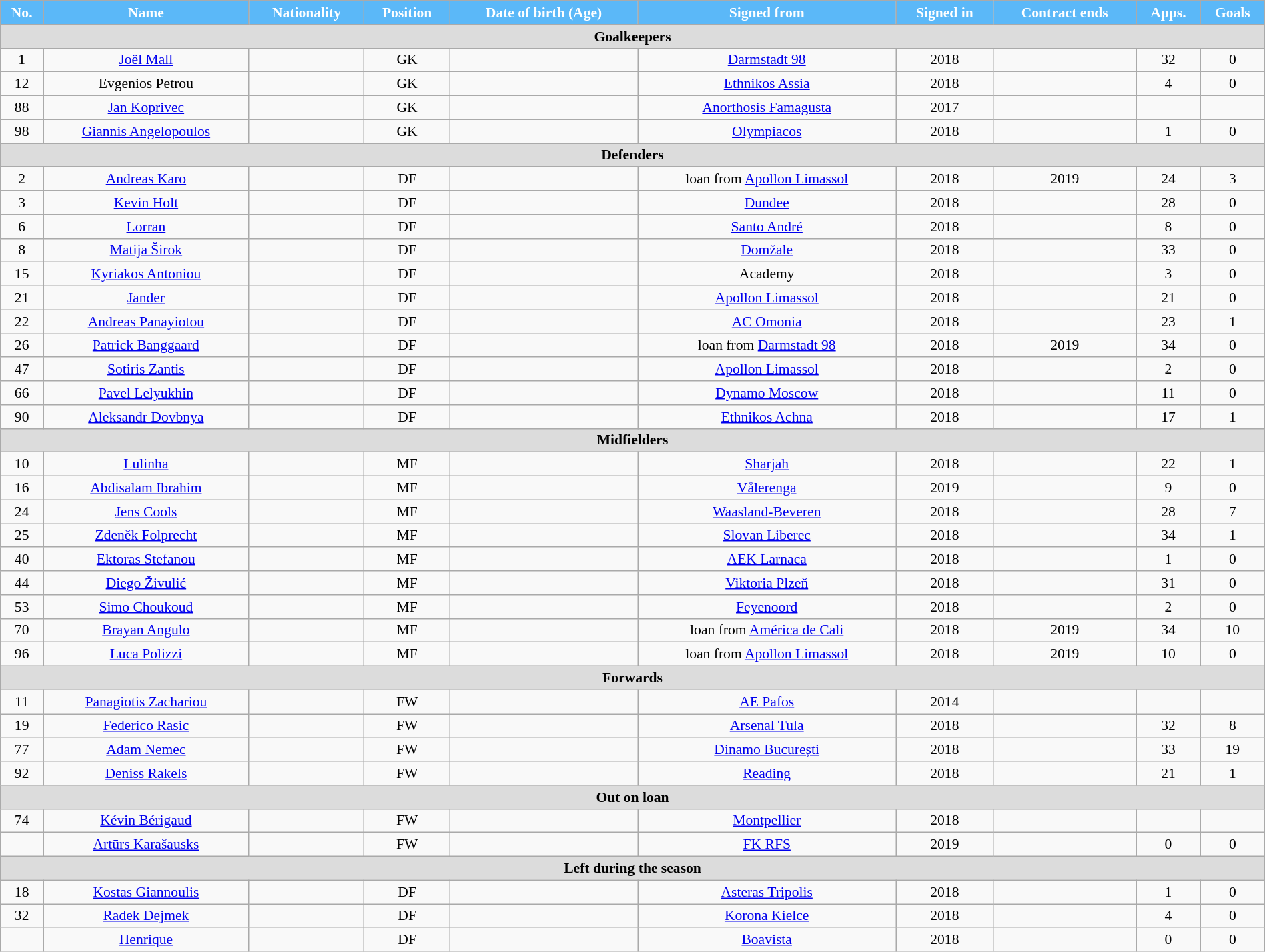<table class="wikitable"  style="text-align:center; font-size:90%; width:100%;">
<tr>
<th style="background:#5BB8F8; color:white; text-align:center;">No.</th>
<th style="background:#5BB8F8; color:white; text-align:center;">Name</th>
<th style="background:#5BB8F8; color:white; text-align:center;">Nationality</th>
<th style="background:#5BB8F8; color:white; text-align:center;">Position</th>
<th style="background:#5BB8F8; color:white; text-align:center;">Date of birth (Age)</th>
<th style="background:#5BB8F8; color:white; text-align:center;">Signed from</th>
<th style="background:#5BB8F8; color:white; text-align:center;">Signed in</th>
<th style="background:#5BB8F8; color:white; text-align:center;">Contract ends</th>
<th style="background:#5BB8F8; color:white; text-align:center;">Apps.</th>
<th style="background:#5BB8F8; color:white; text-align:center;">Goals</th>
</tr>
<tr>
<th colspan="11"  style="background:#dcdcdc; text-align:center;">Goalkeepers</th>
</tr>
<tr>
<td>1</td>
<td><a href='#'>Joël Mall</a></td>
<td></td>
<td>GK</td>
<td></td>
<td><a href='#'>Darmstadt 98</a></td>
<td>2018</td>
<td></td>
<td>32</td>
<td>0</td>
</tr>
<tr>
<td>12</td>
<td>Evgenios Petrou</td>
<td></td>
<td>GK</td>
<td></td>
<td><a href='#'>Ethnikos Assia</a></td>
<td>2018</td>
<td></td>
<td>4</td>
<td>0</td>
</tr>
<tr>
<td>88</td>
<td><a href='#'>Jan Koprivec</a></td>
<td></td>
<td>GK</td>
<td></td>
<td><a href='#'>Anorthosis Famagusta</a></td>
<td>2017</td>
<td></td>
<td></td>
<td></td>
</tr>
<tr>
<td>98</td>
<td><a href='#'>Giannis Angelopoulos</a></td>
<td></td>
<td>GK</td>
<td></td>
<td><a href='#'>Olympiacos</a></td>
<td>2018</td>
<td></td>
<td>1</td>
<td>0</td>
</tr>
<tr>
<th colspan="11"  style="background:#dcdcdc; text-align:center;">Defenders</th>
</tr>
<tr>
<td>2</td>
<td><a href='#'>Andreas Karo</a></td>
<td></td>
<td>DF</td>
<td></td>
<td>loan from <a href='#'>Apollon Limassol</a></td>
<td>2018</td>
<td>2019</td>
<td>24</td>
<td>3</td>
</tr>
<tr>
<td>3</td>
<td><a href='#'>Kevin Holt</a></td>
<td></td>
<td>DF</td>
<td></td>
<td><a href='#'>Dundee</a></td>
<td>2018</td>
<td></td>
<td>28</td>
<td>0</td>
</tr>
<tr>
<td>6</td>
<td><a href='#'>Lorran</a></td>
<td></td>
<td>DF</td>
<td></td>
<td><a href='#'>Santo André</a></td>
<td>2018</td>
<td></td>
<td>8</td>
<td>0</td>
</tr>
<tr>
<td>8</td>
<td><a href='#'>Matija Širok</a></td>
<td></td>
<td>DF</td>
<td></td>
<td><a href='#'>Domžale</a></td>
<td>2018</td>
<td></td>
<td>33</td>
<td>0</td>
</tr>
<tr>
<td>15</td>
<td><a href='#'>Kyriakos Antoniou</a></td>
<td></td>
<td>DF</td>
<td></td>
<td>Academy</td>
<td>2018</td>
<td></td>
<td>3</td>
<td>0</td>
</tr>
<tr>
<td>21</td>
<td><a href='#'>Jander</a></td>
<td></td>
<td>DF</td>
<td></td>
<td><a href='#'>Apollon Limassol</a></td>
<td>2018</td>
<td></td>
<td>21</td>
<td>0</td>
</tr>
<tr>
<td>22</td>
<td><a href='#'>Andreas Panayiotou</a></td>
<td></td>
<td>DF</td>
<td></td>
<td><a href='#'>AC Omonia</a></td>
<td>2018</td>
<td></td>
<td>23</td>
<td>1</td>
</tr>
<tr>
<td>26</td>
<td><a href='#'>Patrick Banggaard</a></td>
<td></td>
<td>DF</td>
<td></td>
<td>loan from <a href='#'>Darmstadt 98</a></td>
<td>2018</td>
<td>2019</td>
<td>34</td>
<td>0</td>
</tr>
<tr>
<td>47</td>
<td><a href='#'>Sotiris Zantis</a></td>
<td></td>
<td>DF</td>
<td></td>
<td><a href='#'>Apollon Limassol</a></td>
<td>2018</td>
<td></td>
<td>2</td>
<td>0</td>
</tr>
<tr>
<td>66</td>
<td><a href='#'>Pavel Lelyukhin</a></td>
<td></td>
<td>DF</td>
<td></td>
<td><a href='#'>Dynamo Moscow</a></td>
<td>2018</td>
<td></td>
<td>11</td>
<td>0</td>
</tr>
<tr>
<td>90</td>
<td><a href='#'>Aleksandr Dovbnya</a></td>
<td></td>
<td>DF</td>
<td></td>
<td><a href='#'>Ethnikos Achna</a></td>
<td>2018</td>
<td></td>
<td>17</td>
<td>1</td>
</tr>
<tr>
<th colspan="11"  style="background:#dcdcdc; text-align:center;">Midfielders</th>
</tr>
<tr>
<td>10</td>
<td><a href='#'>Lulinha</a></td>
<td></td>
<td>MF</td>
<td></td>
<td><a href='#'>Sharjah</a></td>
<td>2018</td>
<td></td>
<td>22</td>
<td>1</td>
</tr>
<tr>
<td>16</td>
<td><a href='#'>Abdisalam Ibrahim</a></td>
<td></td>
<td>MF</td>
<td></td>
<td><a href='#'>Vålerenga</a></td>
<td>2019</td>
<td></td>
<td>9</td>
<td>0</td>
</tr>
<tr>
<td>24</td>
<td><a href='#'>Jens Cools</a></td>
<td></td>
<td>MF</td>
<td></td>
<td><a href='#'>Waasland-Beveren</a></td>
<td>2018</td>
<td></td>
<td>28</td>
<td>7</td>
</tr>
<tr>
<td>25</td>
<td><a href='#'>Zdeněk Folprecht</a></td>
<td></td>
<td>MF</td>
<td></td>
<td><a href='#'>Slovan Liberec</a></td>
<td>2018</td>
<td></td>
<td>34</td>
<td>1</td>
</tr>
<tr>
<td>40</td>
<td><a href='#'>Ektoras Stefanou</a></td>
<td></td>
<td>MF</td>
<td></td>
<td><a href='#'>AEK Larnaca</a></td>
<td>2018</td>
<td></td>
<td>1</td>
<td>0</td>
</tr>
<tr>
<td>44</td>
<td><a href='#'>Diego Živulić</a></td>
<td></td>
<td>MF</td>
<td></td>
<td><a href='#'>Viktoria Plzeň</a></td>
<td>2018</td>
<td></td>
<td>31</td>
<td>0</td>
</tr>
<tr>
<td>53</td>
<td><a href='#'>Simo Choukoud</a></td>
<td></td>
<td>MF</td>
<td></td>
<td><a href='#'>Feyenoord</a></td>
<td>2018</td>
<td></td>
<td>2</td>
<td>0</td>
</tr>
<tr>
<td>70</td>
<td><a href='#'>Brayan Angulo</a></td>
<td></td>
<td>MF</td>
<td></td>
<td>loan from <a href='#'>América de Cali</a></td>
<td>2018</td>
<td>2019</td>
<td>34</td>
<td>10</td>
</tr>
<tr>
<td>96</td>
<td><a href='#'>Luca Polizzi</a></td>
<td></td>
<td>MF</td>
<td></td>
<td>loan from <a href='#'>Apollon Limassol</a></td>
<td>2018</td>
<td>2019</td>
<td>10</td>
<td>0</td>
</tr>
<tr>
<th colspan="11"  style="background:#dcdcdc; text-align:center;">Forwards</th>
</tr>
<tr>
<td>11</td>
<td><a href='#'>Panagiotis Zachariou</a></td>
<td></td>
<td>FW</td>
<td></td>
<td><a href='#'>AE Pafos</a></td>
<td>2014</td>
<td></td>
<td></td>
<td></td>
</tr>
<tr>
<td>19</td>
<td><a href='#'>Federico Rasic</a></td>
<td></td>
<td>FW</td>
<td></td>
<td><a href='#'>Arsenal Tula</a></td>
<td>2018</td>
<td></td>
<td>32</td>
<td>8</td>
</tr>
<tr>
<td>77</td>
<td><a href='#'>Adam Nemec</a></td>
<td></td>
<td>FW</td>
<td></td>
<td><a href='#'>Dinamo București</a></td>
<td>2018</td>
<td></td>
<td>33</td>
<td>19</td>
</tr>
<tr>
<td>92</td>
<td><a href='#'>Deniss Rakels</a></td>
<td></td>
<td>FW</td>
<td></td>
<td><a href='#'>Reading</a></td>
<td>2018</td>
<td></td>
<td>21</td>
<td>1</td>
</tr>
<tr>
<th colspan="11"  style="background:#dcdcdc; text-align:center;">Out on loan</th>
</tr>
<tr>
<td>74</td>
<td><a href='#'>Kévin Bérigaud</a></td>
<td></td>
<td>FW</td>
<td></td>
<td><a href='#'>Montpellier</a></td>
<td>2018</td>
<td></td>
<td></td>
<td></td>
</tr>
<tr>
<td></td>
<td><a href='#'>Artūrs Karašausks</a></td>
<td></td>
<td>FW</td>
<td></td>
<td><a href='#'>FK RFS</a></td>
<td>2019</td>
<td></td>
<td>0</td>
<td>0</td>
</tr>
<tr>
<th colspan="11"  style="background:#dcdcdc; text-align:center;">Left during the season</th>
</tr>
<tr>
<td>18</td>
<td><a href='#'>Kostas Giannoulis</a></td>
<td></td>
<td>DF</td>
<td></td>
<td><a href='#'>Asteras Tripolis</a></td>
<td>2018</td>
<td></td>
<td>1</td>
<td>0</td>
</tr>
<tr>
<td>32</td>
<td><a href='#'>Radek Dejmek</a></td>
<td></td>
<td>DF</td>
<td></td>
<td><a href='#'>Korona Kielce</a></td>
<td>2018</td>
<td></td>
<td>4</td>
<td>0</td>
</tr>
<tr>
<td></td>
<td><a href='#'>Henrique</a></td>
<td></td>
<td>DF</td>
<td></td>
<td><a href='#'>Boavista</a></td>
<td>2018</td>
<td></td>
<td>0</td>
<td>0</td>
</tr>
</table>
